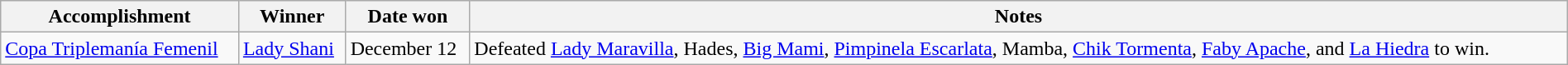<table class="wikitable" style="width:100%;">
<tr>
<th>Accomplishment</th>
<th>Winner</th>
<th>Date won</th>
<th>Notes</th>
</tr>
<tr>
<td><a href='#'>Copa Triplemanía Femenil</a></td>
<td><a href='#'>Lady Shani</a></td>
<td>December 12</td>
<td>Defeated <a href='#'>Lady Maravilla</a>, Hades, <a href='#'>Big Mami</a>, <a href='#'>Pimpinela Escarlata</a>, Mamba, <a href='#'>Chik Tormenta</a>, <a href='#'>Faby Apache</a>, and <a href='#'>La Hiedra</a> to win.</td>
</tr>
</table>
